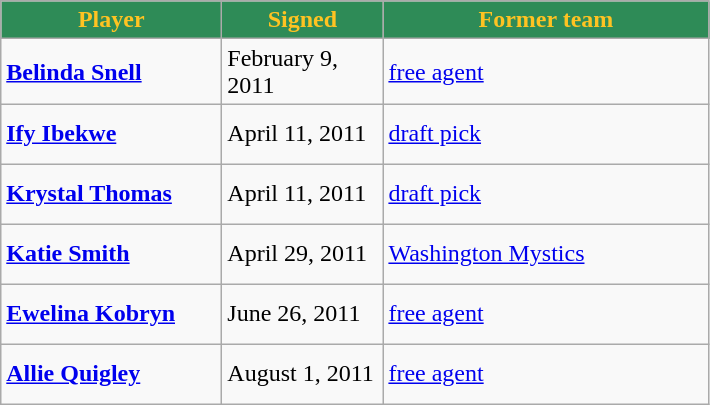<table class="wikitable center">
<tr align="center" bgcolor="#dddddd">
<td style="background:#2E8B57;color:#FFC322; width:140px"><strong>Player</strong></td>
<td style="background:#2E8B57;color:#FFC322; width:100px"><strong>Signed</strong></td>
<td style="background:#2E8B57;color:#FFC322; width:210px"><strong>Former team</strong></td>
</tr>
<tr style="height:40px">
<td><strong><a href='#'>Belinda Snell</a></strong></td>
<td>February 9, 2011</td>
<td><a href='#'>free agent</a></td>
</tr>
<tr style="height:40px">
<td><strong><a href='#'>Ify Ibekwe</a></strong></td>
<td>April 11, 2011</td>
<td><a href='#'>draft pick</a></td>
</tr>
<tr style="height:40px">
<td><strong><a href='#'>Krystal Thomas</a></strong></td>
<td>April 11, 2011</td>
<td><a href='#'>draft pick</a></td>
</tr>
<tr style="height:40px">
<td><strong><a href='#'>Katie Smith</a></strong></td>
<td>April 29, 2011</td>
<td><a href='#'>Washington Mystics</a></td>
</tr>
<tr style="height:40px">
<td><strong><a href='#'>Ewelina Kobryn</a></strong></td>
<td>June 26, 2011</td>
<td><a href='#'>free agent</a></td>
</tr>
<tr style="height:40px">
<td><strong><a href='#'>Allie Quigley</a></strong></td>
<td>August 1, 2011</td>
<td><a href='#'>free agent</a></td>
</tr>
</table>
